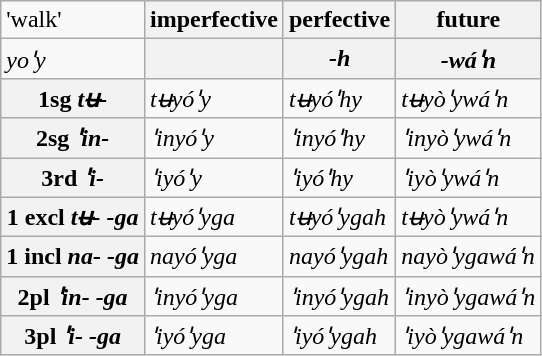<table class="wikitable">
<tr>
<td>'walk'</td>
<th>imperfective</th>
<th>perfective</th>
<th>future</th>
</tr>
<tr>
<td><em>yoꞌy</em></td>
<th></th>
<th><em>-h</em></th>
<th><em>-wáꞌn</em></th>
</tr>
<tr>
<th>1sg      <em>tʉ-</em></th>
<td><em>tʉyóꞌy</em></td>
<td><em>tʉyóꞌhy</em></td>
<td><em>tʉyòꞌywáꞌn</em></td>
</tr>
<tr>
<th>2sg     <em>ꞌin-</em></th>
<td><em>ꞌinyóꞌy</em></td>
<td><em>ꞌinyóꞌhy</em></td>
<td><em>ꞌinyòꞌywáꞌn</em></td>
</tr>
<tr>
<th>3rd      <em>ꞌi-</em></th>
<td><em>ꞌiyóꞌy</em></td>
<td><em>ꞌiyóꞌhy</em></td>
<td><em>ꞌiyòꞌywáꞌn</em></td>
</tr>
<tr>
<th>1 excl  <em>tʉ- -ga</em></th>
<td><em>tʉyóꞌyga</em></td>
<td><em>tʉyóꞌygah</em></td>
<td><em>tʉyòꞌywáꞌn</em></td>
</tr>
<tr>
<th>1 incl   <em>na- -ga</em></th>
<td><em>nayóꞌyga</em></td>
<td><em>nayóꞌygah</em></td>
<td><em>nayòꞌygawáꞌn</em></td>
</tr>
<tr>
<th>2pl      <em>ꞌin- -ga</em></th>
<td><em>ꞌinyóꞌyga</em></td>
<td><em>ꞌinyóꞌygah</em></td>
<td><em>ꞌinyòꞌygawáꞌn</em></td>
</tr>
<tr>
<th>3pl        <em>ꞌi- -ga</em></th>
<td><em>ꞌiyóꞌyga</em></td>
<td><em>ꞌiyóꞌygah</em></td>
<td><em>ꞌiyòꞌygawáꞌn</em></td>
</tr>
</table>
